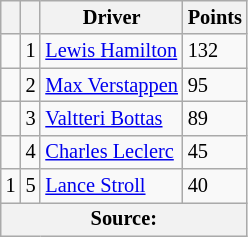<table class="wikitable" style="font-size: 85%;">
<tr>
<th scope="col"></th>
<th scope="col"></th>
<th scope="col">Driver</th>
<th scope="col">Points</th>
</tr>
<tr>
<td align="left"></td>
<td align="center">1</td>
<td data-sort-value="ham"> <a href='#'>Lewis Hamilton</a></td>
<td align="left">132</td>
</tr>
<tr>
<td align="left"></td>
<td align="center">2</td>
<td data-sort-value="ver"> <a href='#'>Max Verstappen</a></td>
<td align="left">95</td>
</tr>
<tr>
<td align="left"></td>
<td align="center">3</td>
<td data-sort-value="bot"> <a href='#'>Valtteri Bottas</a></td>
<td align="left">89</td>
</tr>
<tr>
<td align="left"></td>
<td align="center">4</td>
<td data-sort-value="lec"> <a href='#'>Charles Leclerc</a></td>
<td align="left">45</td>
</tr>
<tr>
<td align="left"> 1</td>
<td align="center">5</td>
<td data-sort-value="str"> <a href='#'>Lance Stroll</a></td>
<td align="left">40</td>
</tr>
<tr>
<th colspan=4>Source:</th>
</tr>
</table>
